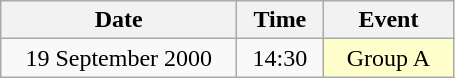<table class = "wikitable" style="text-align:center;">
<tr>
<th width=150>Date</th>
<th width=50>Time</th>
<th width=80>Event</th>
</tr>
<tr>
<td>19 September 2000</td>
<td>14:30</td>
<td bgcolor=ffffcc>Group A</td>
</tr>
</table>
